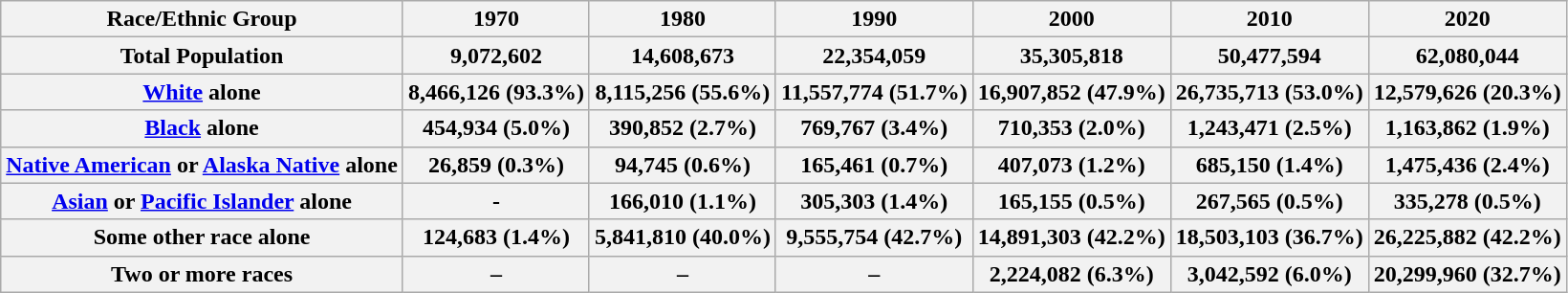<table class="wikitable sortable">
<tr>
<th>Race/Ethnic Group</th>
<th>1970</th>
<th>1980</th>
<th>1990</th>
<th>2000</th>
<th>2010</th>
<th>2020</th>
</tr>
<tr>
<th>Total Population</th>
<th>9,072,602</th>
<th>14,608,673</th>
<th>22,354,059</th>
<th>35,305,818</th>
<th>50,477,594</th>
<th>62,080,044</th>
</tr>
<tr>
<th><a href='#'>White</a> alone</th>
<th>8,466,126 (93.3%)</th>
<th>8,115,256 (55.6%)</th>
<th>11,557,774 (51.7%)</th>
<th>16,907,852 (47.9%)</th>
<th>26,735,713 (53.0%)</th>
<th>12,579,626 (20.3%)</th>
</tr>
<tr>
<th><a href='#'>Black</a> alone</th>
<th>454,934 (5.0%)</th>
<th>390,852 (2.7%)</th>
<th>769,767 (3.4%)</th>
<th>710,353 (2.0%)</th>
<th>1,243,471 (2.5%)</th>
<th>1,163,862 (1.9%)</th>
</tr>
<tr>
<th><a href='#'>Native American</a> or <a href='#'>Alaska Native</a> alone</th>
<th>26,859 (0.3%)</th>
<th>94,745 (0.6%)</th>
<th>165,461 (0.7%)</th>
<th>407,073 (1.2%)</th>
<th>685,150 (1.4%)</th>
<th>1,475,436 (2.4%)</th>
</tr>
<tr>
<th><a href='#'>Asian</a> or <a href='#'>Pacific Islander</a> alone</th>
<th>-</th>
<th>166,010 (1.1%)</th>
<th>305,303 (1.4%)</th>
<th>165,155 (0.5%)</th>
<th>267,565 (0.5%)</th>
<th>335,278 (0.5%)</th>
</tr>
<tr>
<th>Some other race alone</th>
<th>124,683 (1.4%)</th>
<th>5,841,810 (40.0%)</th>
<th>9,555,754 (42.7%)</th>
<th>14,891,303 (42.2%)</th>
<th>18,503,103 (36.7%)</th>
<th>26,225,882 (42.2%)</th>
</tr>
<tr>
<th>Two or more races</th>
<th>–</th>
<th>–</th>
<th>–</th>
<th>2,224,082 (6.3%)</th>
<th>3,042,592 (6.0%)</th>
<th>20,299,960 (32.7%)</th>
</tr>
</table>
